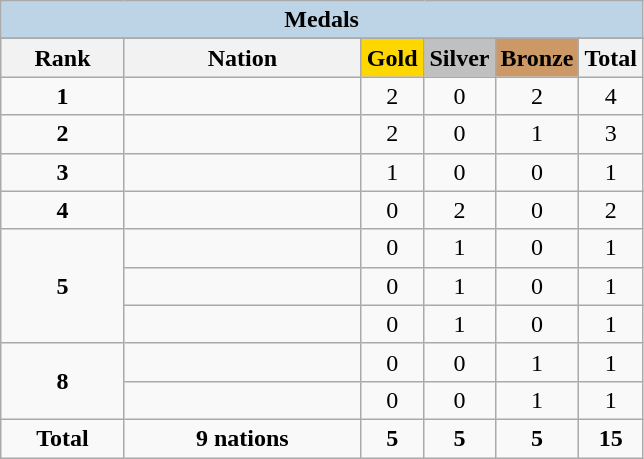<table class=wikitable style=text-align:center>
<tr>
<td colspan=6 style="background:#BCD4E6"><strong>Medals</strong></td>
</tr>
<tr>
</tr>
<tr style="background-color:#EDEDED;">
<th width=75px class="hintergrundfarbe5">Rank</th>
<th width=150px class="hintergrundfarbe6">Nation</th>
<th width=35px style="background:gold">Gold</th>
<th width=35px style="background:silver">Silver</th>
<th width=35px style="background:#CC9966">Bronze</th>
<th width=35px>Total</th>
</tr>
<tr>
<td><strong>1</strong></td>
<td style="text-align:left"></td>
<td>2</td>
<td>0</td>
<td>2</td>
<td>4</td>
</tr>
<tr>
<td><strong>2</strong></td>
<td style="text-align:left"></td>
<td>2</td>
<td>0</td>
<td>1</td>
<td>3</td>
</tr>
<tr>
<td><strong>3</strong></td>
<td style="text-align:left"></td>
<td>1</td>
<td>0</td>
<td>0</td>
<td>1</td>
</tr>
<tr>
<td><strong>4</strong></td>
<td style="text-align:left"></td>
<td>0</td>
<td>2</td>
<td>0</td>
<td>2</td>
</tr>
<tr>
<td rowspan="3"><strong>5</strong></td>
<td style="text-align:left"></td>
<td>0</td>
<td>1</td>
<td>0</td>
<td>1</td>
</tr>
<tr>
<td style="text-align:left"></td>
<td>0</td>
<td>1</td>
<td>0</td>
<td>1</td>
</tr>
<tr>
<td style="text-align:left"></td>
<td>0</td>
<td>1</td>
<td>0</td>
<td>1</td>
</tr>
<tr>
<td rowspan="2"><strong>8</strong></td>
<td style="text-align:left"></td>
<td>0</td>
<td>0</td>
<td>1</td>
<td>1</td>
</tr>
<tr>
<td style="text-align:left"></td>
<td>0</td>
<td>0</td>
<td>1</td>
<td>1</td>
</tr>
<tr>
<td><strong>Total</strong></td>
<td><strong>9 nations</strong></td>
<td><strong>5</strong></td>
<td><strong>5</strong></td>
<td><strong>5</strong></td>
<td><strong>15</strong></td>
</tr>
</table>
